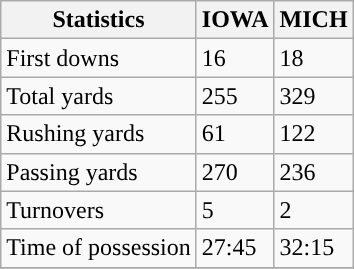<table class="wikitable">
<tr>
<th>Statistics</th>
<th>IOWA</th>
<th>MICH</th>
</tr>
<tr>
<td>First downs</td>
<td>16</td>
<td>18</td>
</tr>
<tr>
<td>Total yards</td>
<td>255</td>
<td>329</td>
</tr>
<tr>
<td>Rushing yards</td>
<td>61</td>
<td>122</td>
</tr>
<tr>
<td>Passing yards</td>
<td>270</td>
<td>236</td>
</tr>
<tr>
<td>Turnovers</td>
<td>5</td>
<td>2</td>
</tr>
<tr>
<td>Time of possession</td>
<td>27:45</td>
<td>32:15</td>
</tr>
<tr>
</tr>
</table>
